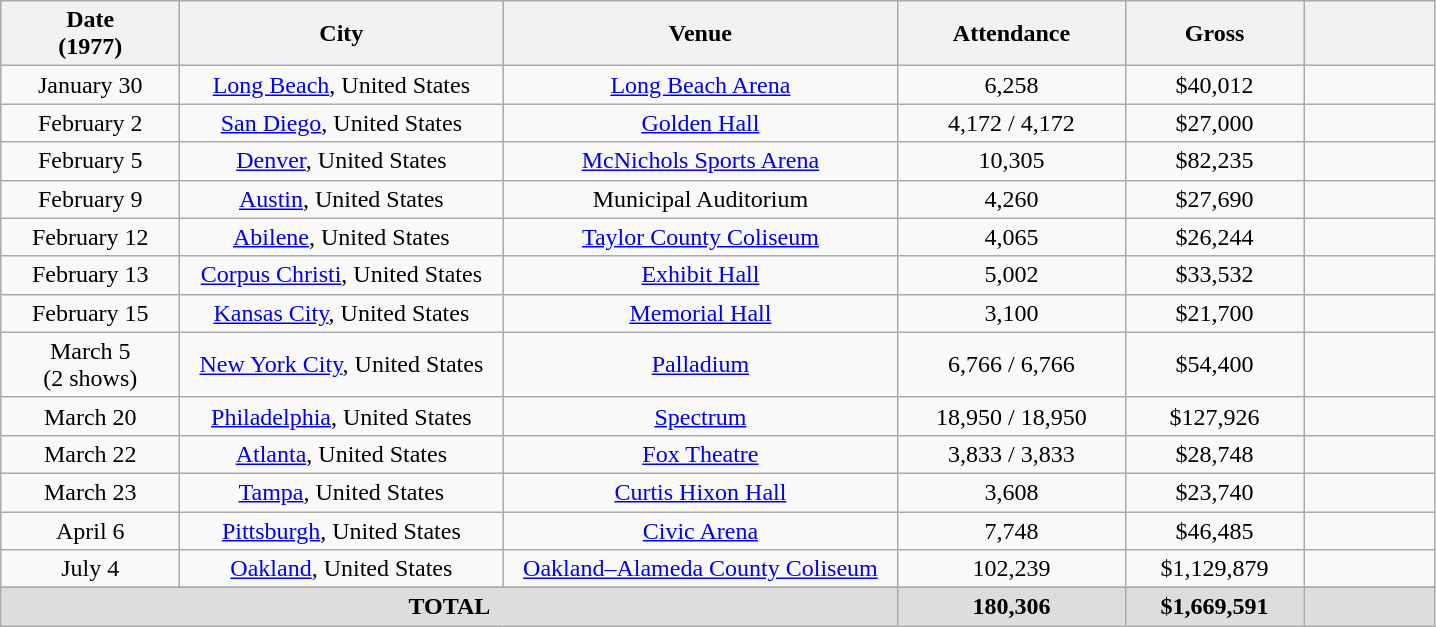<table class="wikitable sortable plainrowheaders" style="text-align:center;">
<tr>
<th scope="col" style="width:7em;">Date<br>(1977)</th>
<th scope="col" style="width:13em;">City</th>
<th scope="col" style="width:16em;">Venue</th>
<th scope="col" style="width:9em;">Attendance</th>
<th scope="col" style="width:7em;">Gross</th>
<th scope="col" style="width:5em;" class="unsortable"></th>
</tr>
<tr>
<td>January 30</td>
<td><a href='#'>Long Beach</a>, United States</td>
<td><a href='#'>Long Beach Arena</a></td>
<td>6,258</td>
<td>$40,012</td>
<td></td>
</tr>
<tr>
<td>February 2</td>
<td><a href='#'>San Diego</a>, United States</td>
<td><a href='#'>Golden Hall</a></td>
<td>4,172 / 4,172</td>
<td>$27,000</td>
<td></td>
</tr>
<tr>
<td>February 5</td>
<td><a href='#'>Denver</a>, United States</td>
<td><a href='#'>McNichols Sports Arena</a></td>
<td>10,305</td>
<td>$82,235</td>
<td></td>
</tr>
<tr>
<td>February 9</td>
<td><a href='#'>Austin</a>, United States</td>
<td>Municipal Auditorium</td>
<td>4,260</td>
<td>$27,690</td>
<td></td>
</tr>
<tr>
<td>February 12</td>
<td><a href='#'>Abilene</a>, United States</td>
<td><a href='#'>Taylor County Coliseum</a></td>
<td>4,065</td>
<td>$26,244</td>
<td></td>
</tr>
<tr>
<td>February 13</td>
<td><a href='#'>Corpus Christi</a>, United States</td>
<td><a href='#'>Exhibit Hall</a></td>
<td>5,002</td>
<td>$33,532</td>
<td></td>
</tr>
<tr>
<td>February 15</td>
<td><a href='#'>Kansas City</a>, United States</td>
<td><a href='#'>Memorial Hall</a></td>
<td>3,100</td>
<td>$21,700</td>
<td></td>
</tr>
<tr>
<td>March 5<br>(2 shows)</td>
<td><a href='#'>New York City</a>, United States</td>
<td><a href='#'>Palladium</a></td>
<td>6,766 / 6,766</td>
<td>$54,400</td>
<td></td>
</tr>
<tr>
<td>March 20</td>
<td><a href='#'>Philadelphia</a>, United States</td>
<td><a href='#'>Spectrum</a></td>
<td>18,950 / 18,950</td>
<td>$127,926</td>
<td></td>
</tr>
<tr>
<td>March 22</td>
<td><a href='#'>Atlanta</a>, United States</td>
<td><a href='#'>Fox Theatre</a></td>
<td>3,833 / 3,833</td>
<td>$28,748</td>
<td></td>
</tr>
<tr>
<td>March 23</td>
<td><a href='#'>Tampa</a>, United States</td>
<td><a href='#'>Curtis Hixon Hall</a></td>
<td>3,608</td>
<td>$23,740</td>
<td></td>
</tr>
<tr>
<td>April 6</td>
<td><a href='#'>Pittsburgh</a>, United States</td>
<td><a href='#'>Civic Arena</a></td>
<td>7,748</td>
<td>$46,485</td>
<td></td>
</tr>
<tr>
<td>July 4</td>
<td><a href='#'>Oakland</a>, United States</td>
<td><a href='#'>Oakland–Alameda County Coliseum</a></td>
<td>102,239</td>
<td>$1,129,879</td>
<td></td>
</tr>
<tr>
</tr>
<tr style="background:#ddd;">
<td colspan="3"><strong>TOTAL</strong></td>
<td><strong>180,306</strong></td>
<td><strong>$1,669,591</strong></td>
<td></td>
</tr>
</table>
